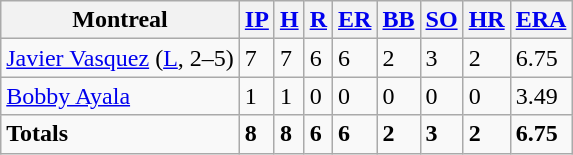<table class="wikitable sortable">
<tr>
<th>Montreal</th>
<th><a href='#'>IP</a></th>
<th><a href='#'>H</a></th>
<th><a href='#'>R</a></th>
<th><a href='#'>ER</a></th>
<th><a href='#'>BB</a></th>
<th><a href='#'>SO</a></th>
<th><a href='#'>HR</a></th>
<th><a href='#'>ERA</a></th>
</tr>
<tr>
<td><a href='#'>Javier Vasquez</a> (<a href='#'>L</a>, 2–5)</td>
<td>7</td>
<td>7</td>
<td>6</td>
<td>6</td>
<td>2</td>
<td>3</td>
<td>2</td>
<td>6.75</td>
</tr>
<tr>
<td><a href='#'>Bobby Ayala</a></td>
<td>1</td>
<td>1</td>
<td>0</td>
<td>0</td>
<td>0</td>
<td>0</td>
<td>0</td>
<td>3.49</td>
</tr>
<tr>
<td><strong>Totals</strong></td>
<td><strong>8</strong></td>
<td><strong>8</strong></td>
<td><strong>6</strong></td>
<td><strong>6</strong></td>
<td><strong>2</strong></td>
<td><strong>3</strong></td>
<td><strong>2</strong></td>
<td><strong>6.75</strong></td>
</tr>
</table>
